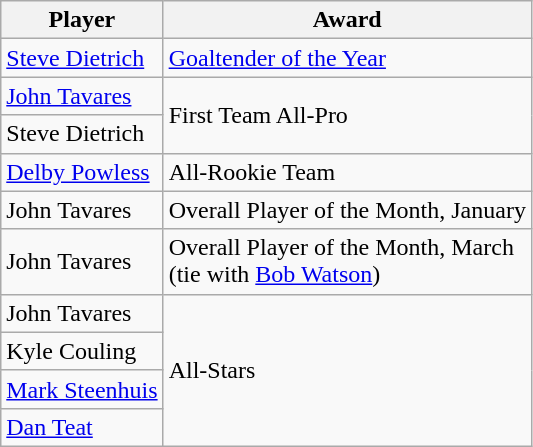<table class="wikitable">
<tr>
<th>Player</th>
<th>Award</th>
</tr>
<tr>
<td><a href='#'>Steve Dietrich</a></td>
<td><a href='#'>Goaltender of the Year</a></td>
</tr>
<tr>
<td><a href='#'>John Tavares</a></td>
<td rowspan=2>First Team All-Pro</td>
</tr>
<tr>
<td>Steve Dietrich</td>
</tr>
<tr>
<td><a href='#'>Delby Powless</a></td>
<td>All-Rookie Team</td>
</tr>
<tr>
<td>John Tavares</td>
<td>Overall Player of the Month, January</td>
</tr>
<tr>
<td>John Tavares</td>
<td>Overall Player of the Month, March<br>(tie with <a href='#'>Bob Watson</a>)</td>
</tr>
<tr>
<td>John Tavares</td>
<td rowspan=4>All-Stars</td>
</tr>
<tr>
<td>Kyle Couling</td>
</tr>
<tr>
<td><a href='#'>Mark Steenhuis</a></td>
</tr>
<tr>
<td><a href='#'>Dan Teat</a></td>
</tr>
</table>
